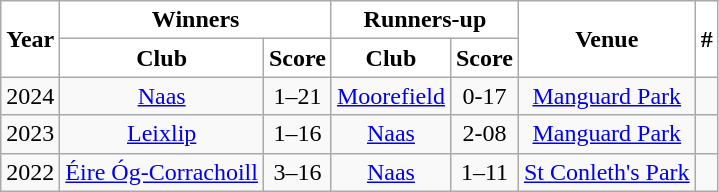<table class="wikitable sortable" style="text-align:center;">
<tr>
<th rowspan="2" style="background:white;color:black">Year</th>
<th colspan="2" style="background:white;color:black">Winners</th>
<th colspan="2" style="background:white;color:black">Runners-up</th>
<th rowspan="2" style="background:white;color:black">Venue</th>
<th rowspan="2" style="background:white;color:black">#</th>
</tr>
<tr>
<th style="background:white;color:black">Club</th>
<th style="background:white;color:black">Score</th>
<th style="background:white;color:black">Club</th>
<th style="background:white;color:black">Score</th>
</tr>
<tr>
<td>2024</td>
<td><a href='#'>Naas</a></td>
<td>1–21</td>
<td><a href='#'>Moorefield</a></td>
<td>0-17</td>
<td><a href='#'>Manguard Park</a></td>
<td></td>
</tr>
<tr>
<td>2023</td>
<td><a href='#'>Leixlip</a></td>
<td>1–16</td>
<td><a href='#'>Naas</a></td>
<td>2-08</td>
<td><a href='#'>Manguard Park</a></td>
<td></td>
</tr>
<tr>
<td>2022</td>
<td><a href='#'>Éire Óg-Corrachoill</a></td>
<td>3–16</td>
<td><a href='#'>Naas</a></td>
<td>1–11</td>
<td><a href='#'>St Conleth's Park</a></td>
<td></td>
</tr>
</table>
